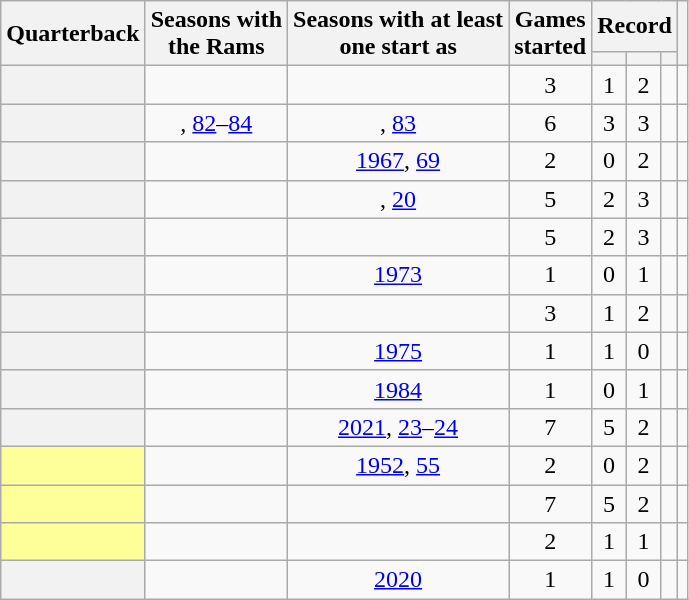<table class="wikitable sortable" style="text-align: center;">
<tr>
<th scope="col" rowspan="2">Quarterback</th>
<th scope="col" rowspan="2">Seasons with<br>the Rams</th>
<th scope="col" rowspan="2">Seasons with at least<br>one start as </th>
<th scope="col" rowspan="2">Games<br>started</th>
<th scope="colgroup" colspan="3">Record</th>
<th scope="col" rowspan="2"></th>
</tr>
<tr>
<th scope="col"></th>
<th scope="col"></th>
<th scope="col"></th>
</tr>
<tr>
<th style="text-align: left;" scope="row"></th>
<td></td>
<td></td>
<td>3</td>
<td>1</td>
<td>2</td>
<td></td>
<td></td>
</tr>
<tr>
<th style="text-align: left;" scope="row"></th>
<td>, <a href='#'>82</a>–<a href='#'>84</a></td>
<td>, <a href='#'>83</a></td>
<td>6</td>
<td>3</td>
<td>3</td>
<td></td>
<td></td>
</tr>
<tr>
<th style="text-align: left;" scope="row"></th>
<td></td>
<td><a href='#'>1967</a>, <a href='#'>69</a></td>
<td>2</td>
<td>0</td>
<td>2</td>
<td></td>
<td></td>
</tr>
<tr>
<th style="text-align: left;" scope="row"></th>
<td></td>
<td>, <a href='#'>20</a></td>
<td>5</td>
<td>2</td>
<td>3</td>
<td></td>
<td></td>
</tr>
<tr>
<th style="text-align: left;" scope="row"></th>
<td></td>
<td></td>
<td>5</td>
<td>2</td>
<td>3</td>
<td></td>
<td></td>
</tr>
<tr>
<th style="text-align: left;" scope="row"></th>
<td></td>
<td><a href='#'>1973</a></td>
<td>1</td>
<td>0</td>
<td>1</td>
<td></td>
<td></td>
</tr>
<tr>
<th style="text-align: left;" scope="row"></th>
<td></td>
<td></td>
<td>3</td>
<td>1</td>
<td>2</td>
<td></td>
<td></td>
</tr>
<tr>
<th style="text-align: left;" scope="row"></th>
<td></td>
<td><a href='#'>1975</a></td>
<td>1</td>
<td>1</td>
<td>0</td>
<td></td>
<td></td>
</tr>
<tr>
<th style="text-align: left;" scope="row"></th>
<td></td>
<td><a href='#'>1984</a></td>
<td>1</td>
<td>0</td>
<td>1</td>
<td></td>
<td></td>
</tr>
<tr>
<th style="text-align: left;" scope="row"></th>
<td></td>
<td><a href='#'>2021</a>, <a href='#'>23</a>–<a href='#'>24</a></td>
<td>7</td>
<td>5</td>
<td>2</td>
<td></td>
<td></td>
</tr>
<tr>
<th style="text-align: left; background:#FFFF99;" "scope="row"> </th>
<td></td>
<td><a href='#'>1952</a>, <a href='#'>55</a></td>
<td>2</td>
<td>0</td>
<td>2</td>
<td></td>
<td></td>
</tr>
<tr>
<th style="text-align: left; background:#FFFF99;" "scope="row"> </th>
<td></td>
<td></td>
<td>7</td>
<td>5</td>
<td>2</td>
<td></td>
<td></td>
</tr>
<tr>
<th style="text-align: left; background:#FFFF99;" "scope="row"> </th>
<td></td>
<td></td>
<td>2</td>
<td>1</td>
<td>1</td>
<td></td>
<td></td>
</tr>
<tr>
<th style="text-align: left;" scope="row"></th>
<td></td>
<td><a href='#'>2020</a></td>
<td>1</td>
<td>1</td>
<td>0</td>
<td></td>
<td></td>
</tr>
</table>
